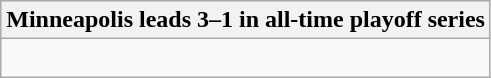<table class="wikitable collapsible collapsed">
<tr>
<th>Minneapolis leads 3–1 in all-time playoff series</th>
</tr>
<tr>
<td><br>


</td>
</tr>
</table>
